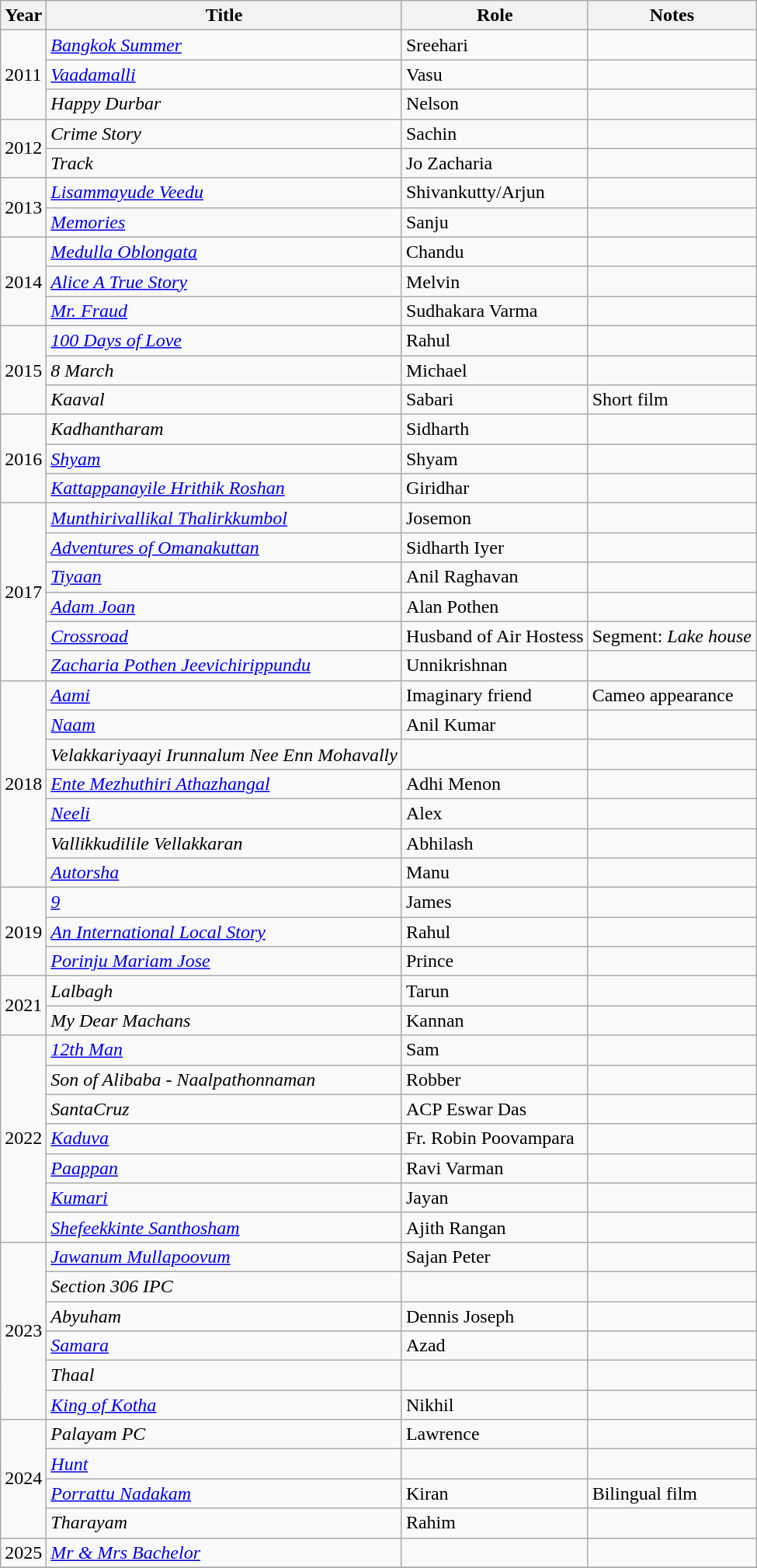<table class="wikitable sortable">
<tr>
<th>Year</th>
<th>Title</th>
<th>Role</th>
<th class="unsortable">Notes</th>
</tr>
<tr>
<td rowspan=3>2011</td>
<td><em><a href='#'>Bangkok Summer</a></em></td>
<td>Sreehari</td>
<td></td>
</tr>
<tr>
<td><em><a href='#'>Vaadamalli</a></em></td>
<td>Vasu</td>
<td></td>
</tr>
<tr>
<td><em>Happy Durbar</em></td>
<td>Nelson</td>
<td></td>
</tr>
<tr>
<td rowspan=2>2012</td>
<td><em>Crime Story</em></td>
<td>Sachin</td>
<td></td>
</tr>
<tr>
<td><em>Track</em></td>
<td>Jo Zacharia</td>
<td></td>
</tr>
<tr>
<td rowspan=2>2013</td>
<td><em><a href='#'>Lisammayude Veedu</a></em></td>
<td>Shivankutty/Arjun</td>
<td></td>
</tr>
<tr>
<td><em><a href='#'>Memories</a></em></td>
<td>Sanju</td>
<td></td>
</tr>
<tr>
<td rowspan=3>2014</td>
<td><em><a href='#'>Medulla Oblongata</a></em></td>
<td>Chandu</td>
<td></td>
</tr>
<tr>
<td><em><a href='#'>Alice A True Story</a></em></td>
<td>Melvin</td>
<td></td>
</tr>
<tr>
<td><em><a href='#'>Mr. Fraud</a></em></td>
<td>Sudhakara Varma</td>
<td></td>
</tr>
<tr>
<td rowspan=3>2015</td>
<td><em><a href='#'>100 Days of Love</a></em></td>
<td>Rahul</td>
<td></td>
</tr>
<tr>
<td><em>8 March</em></td>
<td>Michael</td>
<td></td>
</tr>
<tr>
<td><em>Kaaval</em></td>
<td>Sabari</td>
<td>Short film</td>
</tr>
<tr>
<td rowspan=3>2016</td>
<td><em>Kadhantharam</em></td>
<td>Sidharth</td>
<td></td>
</tr>
<tr>
<td><em><a href='#'>Shyam</a></em></td>
<td>Shyam</td>
<td></td>
</tr>
<tr>
<td><em><a href='#'>Kattappanayile Hrithik Roshan</a></em></td>
<td>Giridhar</td>
<td></td>
</tr>
<tr>
<td rowspan=6>2017</td>
<td><em><a href='#'>Munthirivallikal Thalirkkumbol</a></em></td>
<td>Josemon</td>
<td></td>
</tr>
<tr>
<td><em><a href='#'>Adventures of Omanakuttan</a></em></td>
<td>Sidharth Iyer</td>
<td></td>
</tr>
<tr>
<td><em><a href='#'>Tiyaan</a></em></td>
<td>Anil Raghavan</td>
<td></td>
</tr>
<tr>
<td><em><a href='#'>Adam Joan</a></em></td>
<td>Alan Pothen</td>
<td></td>
</tr>
<tr>
<td><em><a href='#'>Crossroad</a></em></td>
<td>Husband of Air Hostess</td>
<td>Segment: <em>Lake house</em></td>
</tr>
<tr>
<td><em><a href='#'>Zacharia Pothen Jeevichirippundu</a></em></td>
<td>Unnikrishnan</td>
<td></td>
</tr>
<tr>
<td rowspan=7>2018</td>
<td><em><a href='#'>Aami</a></em></td>
<td>Imaginary friend</td>
<td>Cameo appearance</td>
</tr>
<tr>
<td><em><a href='#'>Naam</a></em></td>
<td>Anil Kumar</td>
<td></td>
</tr>
<tr>
<td><em>Velakkariyaayi Irunnalum Nee Enn Mohavally</em></td>
<td></td>
<td></td>
</tr>
<tr>
<td><em><a href='#'>Ente Mezhuthiri Athazhangal</a></em></td>
<td>Adhi Menon</td>
<td></td>
</tr>
<tr>
<td><em><a href='#'>Neeli</a></em></td>
<td>Alex</td>
<td></td>
</tr>
<tr>
<td><em>Vallikkudilile Vellakkaran</em></td>
<td>Abhilash</td>
<td></td>
</tr>
<tr>
<td><em><a href='#'>Autorsha</a></em></td>
<td>Manu</td>
<td></td>
</tr>
<tr>
<td rowspan=3>2019</td>
<td><em><a href='#'>9</a></em></td>
<td>James</td>
<td></td>
</tr>
<tr>
<td><em><a href='#'>An International Local Story</a></em></td>
<td>Rahul</td>
<td></td>
</tr>
<tr>
<td><em><a href='#'>Porinju Mariam Jose</a></em></td>
<td>Prince</td>
<td></td>
</tr>
<tr>
<td rowspan=2>2021</td>
<td><em>Lalbagh</em></td>
<td>Tarun</td>
<td></td>
</tr>
<tr>
<td><em>My Dear Machans</em></td>
<td>Kannan</td>
<td></td>
</tr>
<tr>
<td rowspan="7">2022</td>
<td><em><a href='#'>12th Man</a></em></td>
<td>Sam</td>
<td></td>
</tr>
<tr>
<td><em>Son of Alibaba - Naalpathonnaman</em></td>
<td>Robber</td>
<td></td>
</tr>
<tr>
<td><em>SantaCruz</em></td>
<td>ACP Eswar Das</td>
<td></td>
</tr>
<tr>
<td><em><a href='#'>Kaduva</a></em></td>
<td>Fr. Robin Poovampara</td>
<td></td>
</tr>
<tr>
<td><em><a href='#'>Paappan</a></em></td>
<td>Ravi Varman</td>
<td></td>
</tr>
<tr>
<td><em><a href='#'>Kumari</a></em></td>
<td>Jayan</td>
<td></td>
</tr>
<tr>
<td><em><a href='#'>Shefeekkinte Santhosham</a></em></td>
<td>Ajith Rangan</td>
<td></td>
</tr>
<tr>
<td rowspan=6>2023</td>
<td><em><a href='#'>Jawanum Mullapoovum</a></em></td>
<td>Sajan Peter</td>
<td></td>
</tr>
<tr>
<td><em>Section 306 IPC</em></td>
<td></td>
<td></td>
</tr>
<tr>
<td><em>Abyuham</em></td>
<td>Dennis Joseph</td>
<td></td>
</tr>
<tr>
<td><em><a href='#'>Samara</a></em></td>
<td>Azad</td>
<td></td>
</tr>
<tr>
<td><em>Thaal</em></td>
<td></td>
<td></td>
</tr>
<tr>
<td><em><a href='#'>King of Kotha</a></em></td>
<td>Nikhil</td>
<td></td>
</tr>
<tr>
<td rowspan=4>2024</td>
<td><em>Palayam PC</em></td>
<td>Lawrence</td>
<td></td>
</tr>
<tr>
<td><em><a href='#'>Hunt</a></em></td>
<td></td>
<td></td>
</tr>
<tr>
<td><em><a href='#'>Porrattu Nadakam</a></em></td>
<td>Kiran</td>
<td>Bilingual film</td>
</tr>
<tr>
<td><em>Tharayam</em></td>
<td>Rahim</td>
<td></td>
</tr>
<tr>
<td>2025</td>
<td><em><a href='#'>Mr & Mrs Bachelor</a></em></td>
<td></td>
<td></td>
</tr>
<tr>
</tr>
</table>
